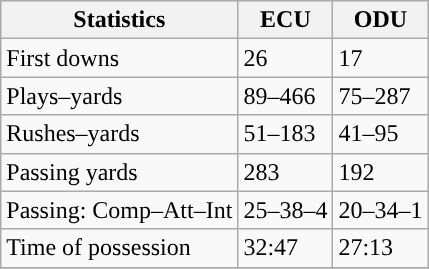<table class="wikitable" style="float: left;">
<tr>
<th>Statistics</th>
<th>ECU</th>
<th>ODU</th>
</tr>
<tr>
<td>First downs</td>
<td>26</td>
<td>17</td>
</tr>
<tr>
<td>Plays–yards</td>
<td>89–466</td>
<td>75–287</td>
</tr>
<tr>
<td>Rushes–yards</td>
<td>51–183</td>
<td>41–95</td>
</tr>
<tr>
<td>Passing yards</td>
<td>283</td>
<td>192</td>
</tr>
<tr>
<td>Passing: Comp–Att–Int</td>
<td>25–38–4</td>
<td>20–34–1</td>
</tr>
<tr>
<td>Time of possession</td>
<td>32:47</td>
<td>27:13</td>
</tr>
<tr>
</tr>
</table>
